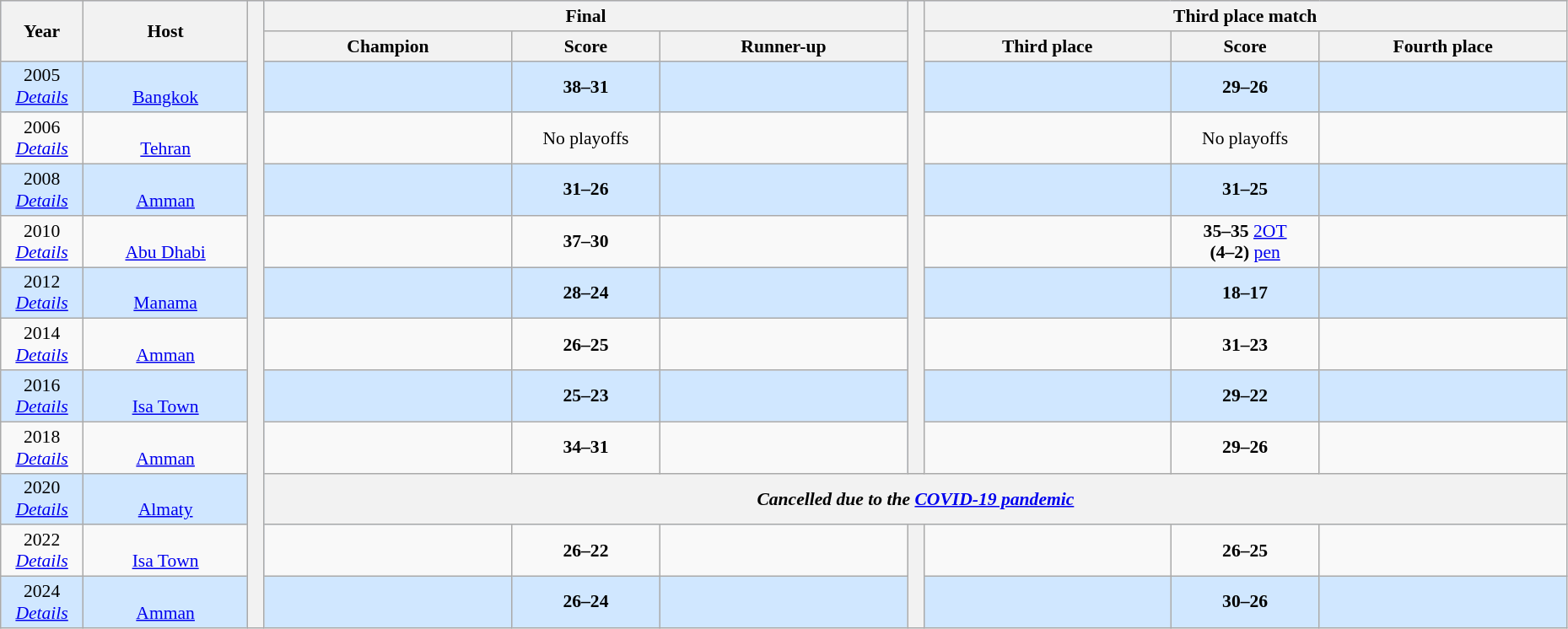<table class="wikitable" style="font-size:90%; width: 98%; text-align: center;">
<tr bgcolor=#C1D8FF>
<th rowspan=2 width=5%>Year</th>
<th rowspan=2 width=10%>Host</th>
<th width=1% rowspan=13 bgcolor=ffffff></th>
<th colspan=3>Final</th>
<th width=1% rowspan=10 bgcolor=ffffff></th>
<th colspan=3>Third place match</th>
</tr>
<tr bgcolor=#EFEFEF>
<th width=15%>Champion</th>
<th width=9%>Score</th>
<th width=15%>Runner-up</th>
<th width=15%>Third place</th>
<th width=9%>Score</th>
<th width=15%>Fourth place</th>
</tr>
<tr bgcolor=#D0E7FF>
<td>2005<br><em><a href='#'>Details</a></em></td>
<td><br><a href='#'>Bangkok</a></td>
<td><strong></strong></td>
<td><strong>38–31</strong></td>
<td></td>
<td></td>
<td><strong>29–26</strong></td>
<td></td>
</tr>
<tr>
<td>2006<br><em><a href='#'>Details</a></em></td>
<td><br><a href='#'>Tehran</a></td>
<td><strong></strong></td>
<td><span>No playoffs</span></td>
<td></td>
<td></td>
<td><span>No playoffs</span></td>
<td></td>
</tr>
<tr bgcolor=#D0E7FF>
<td>2008<br><em><a href='#'>Details</a></em></td>
<td><br><a href='#'>Amman</a></td>
<td><strong></strong></td>
<td><strong>31–26</strong></td>
<td></td>
<td></td>
<td><strong>31–25</strong></td>
<td></td>
</tr>
<tr>
<td>2010<br><em><a href='#'>Details</a></em></td>
<td><br><a href='#'>Abu Dhabi</a></td>
<td><strong></strong></td>
<td><strong>37–30</strong></td>
<td></td>
<td></td>
<td><strong>35–35</strong> <a href='#'>2OT</a><br><strong>(4–2)</strong> <a href='#'>pen</a></td>
<td></td>
</tr>
<tr bgcolor=#D0E7FF>
<td>2012<br><em><a href='#'>Details</a></em></td>
<td><br><a href='#'>Manama</a></td>
<td><strong></strong></td>
<td><strong>28–24</strong></td>
<td></td>
<td></td>
<td><strong>18–17</strong></td>
<td></td>
</tr>
<tr>
<td>2014<br><em><a href='#'>Details</a></em></td>
<td><br><a href='#'>Amman</a></td>
<td><strong></strong></td>
<td><strong>26–25</strong></td>
<td></td>
<td></td>
<td><strong>31–23</strong></td>
<td></td>
</tr>
<tr bgcolor=#D0E7FF>
<td>2016<br><em><a href='#'>Details</a></em></td>
<td><br><a href='#'>Isa Town</a></td>
<td><strong></strong></td>
<td><strong>25–23</strong></td>
<td></td>
<td></td>
<td><strong>29–22</strong></td>
<td></td>
</tr>
<tr>
<td>2018<br><em><a href='#'>Details</a></em></td>
<td><br><a href='#'>Amman</a></td>
<td><strong></strong></td>
<td><strong>34–31</strong></td>
<td></td>
<td></td>
<td><strong>29–26</strong></td>
<td></td>
</tr>
<tr bgcolor=#D0E7FF>
<td>2020<br><em><a href='#'>Details</a></em></td>
<td><br><a href='#'>Almaty</a></td>
<th colspan=8><em>Cancelled due to the <a href='#'>COVID-19 pandemic</a></em></th>
</tr>
<tr>
<td>2022<br><em><a href='#'>Details</a></em></td>
<td><br><a href='#'>Isa Town</a></td>
<td><strong></strong></td>
<td><strong>26–22</strong></td>
<td></td>
<th width=1% rowspan=2></th>
<td></td>
<td><strong>26–25</strong></td>
<td></td>
</tr>
<tr bgcolor=#D0E7FF>
<td>2024<br><em><a href='#'>Details</a></em></td>
<td><br><a href='#'>Amman</a></td>
<td><strong></strong></td>
<td><strong>26–24</strong></td>
<td></td>
<td></td>
<td><strong>30–26</strong></td>
<td></td>
</tr>
</table>
